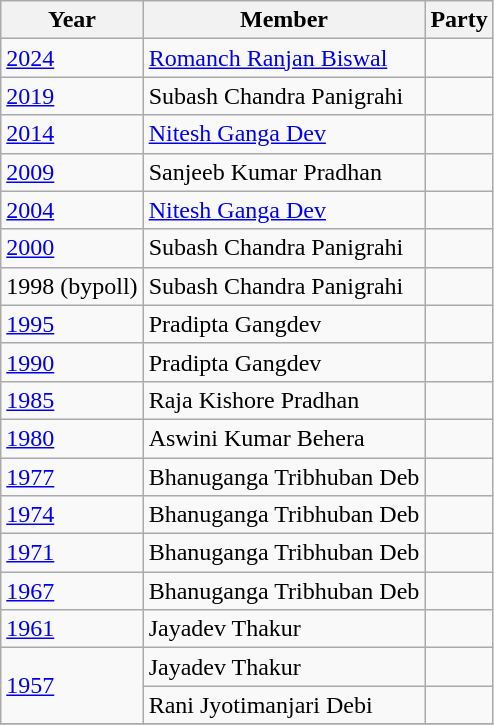<table class="wikitable sortable">
<tr>
<th>Year</th>
<th>Member</th>
<th colspan=2>Party</th>
</tr>
<tr>
<td><a href='#'>2024</a></td>
<td><a href='#'>Romanch Ranjan Biswal</a></td>
<td></td>
</tr>
<tr>
<td><a href='#'>2019</a></td>
<td>Subash Chandra Panigrahi</td>
<td></td>
</tr>
<tr>
<td><a href='#'>2014</a></td>
<td><a href='#'>Nitesh Ganga Dev</a></td>
<td></td>
</tr>
<tr>
<td><a href='#'>2009</a></td>
<td>Sanjeeb Kumar Pradhan</td>
<td></td>
</tr>
<tr>
<td><a href='#'>2004</a></td>
<td><a href='#'>Nitesh Ganga Dev</a></td>
<td></td>
</tr>
<tr>
<td><a href='#'>2000</a></td>
<td>Subash Chandra Panigrahi</td>
<td></td>
</tr>
<tr>
<td>1998 (bypoll)</td>
<td>Subash Chandra Panigrahi</td>
<td></td>
</tr>
<tr>
<td><a href='#'>1995</a></td>
<td>Pradipta Gangdev</td>
<td></td>
</tr>
<tr>
<td><a href='#'>1990</a></td>
<td>Pradipta Gangdev</td>
<td></td>
</tr>
<tr>
<td><a href='#'>1985</a></td>
<td>Raja Kishore Pradhan</td>
<td></td>
</tr>
<tr>
<td><a href='#'>1980</a></td>
<td>Aswini Kumar Behera</td>
<td></td>
</tr>
<tr>
<td><a href='#'>1977</a></td>
<td>Bhanuganga Tribhuban Deb</td>
<td></td>
</tr>
<tr>
<td><a href='#'>1974</a></td>
<td>Bhanuganga Tribhuban Deb</td>
<td></td>
</tr>
<tr>
<td><a href='#'>1971</a></td>
<td>Bhanuganga Tribhuban Deb</td>
<td></td>
</tr>
<tr>
<td><a href='#'>1967</a></td>
<td>Bhanuganga Tribhuban Deb</td>
<td></td>
</tr>
<tr>
<td><a href='#'>1961</a></td>
<td>Jayadev Thakur</td>
<td></td>
</tr>
<tr>
<td rowspan="2"><a href='#'>1957</a></td>
<td>Jayadev Thakur</td>
<td></td>
</tr>
<tr>
<td>Rani Jyotimanjari Debi</td>
<td></td>
</tr>
<tr>
</tr>
</table>
